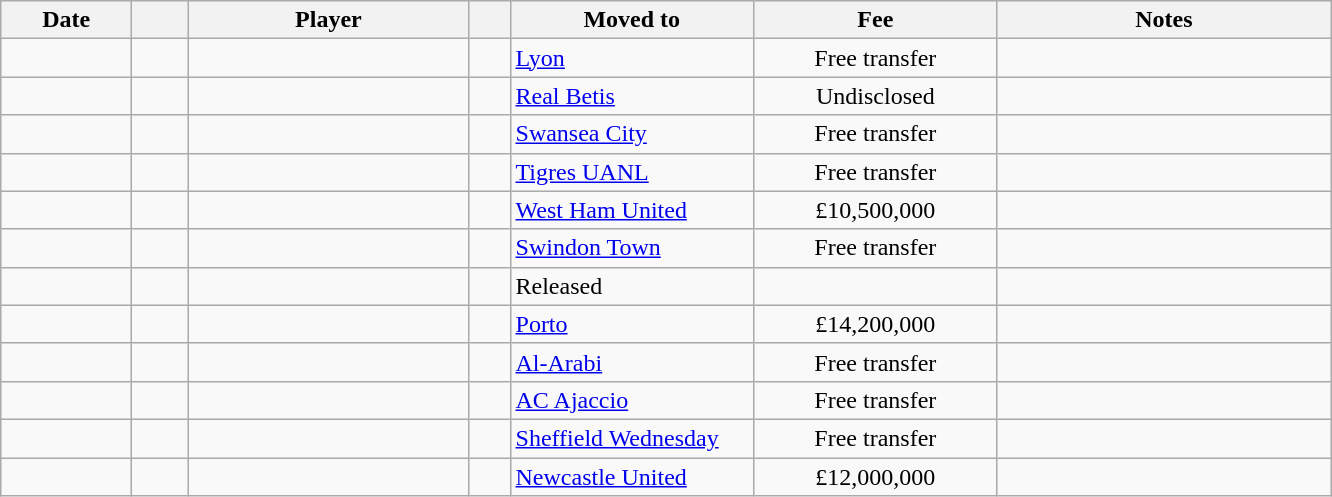<table class="wikitable sortable">
<tr>
<th style="width:80px;">Date</th>
<th style="width:30px;"></th>
<th style="width:180px;">Player</th>
<th style="width:20px;"></th>
<th style="width:155px;">Moved to</th>
<th style="width:155px;" class="unsortable">Fee</th>
<th style="width:215px;" class="unsortable">Notes</th>
</tr>
<tr>
<td></td>
<td align=center></td>
<td> </td>
<td></td>
<td> <a href='#'>Lyon</a></td>
<td align=center>Free transfer</td>
<td align=center></td>
</tr>
<tr>
<td></td>
<td align=center></td>
<td> </td>
<td></td>
<td> <a href='#'>Real Betis</a></td>
<td align=center>Undisclosed</td>
<td align=center></td>
</tr>
<tr>
<td></td>
<td align=center></td>
<td> </td>
<td></td>
<td> <a href='#'>Swansea City</a></td>
<td align=center>Free transfer</td>
<td align=center></td>
</tr>
<tr>
<td></td>
<td align=center></td>
<td> </td>
<td></td>
<td> <a href='#'>Tigres UANL</a></td>
<td align=center>Free transfer</td>
<td align=center></td>
</tr>
<tr>
<td></td>
<td align=center></td>
<td> </td>
<td></td>
<td> <a href='#'>West Ham United</a></td>
<td align=center>£10,500,000</td>
<td align=center></td>
</tr>
<tr>
<td></td>
<td align=center></td>
<td> </td>
<td></td>
<td> <a href='#'>Swindon Town</a></td>
<td align=center>Free transfer</td>
<td align=center></td>
</tr>
<tr>
<td></td>
<td align=center></td>
<td> </td>
<td></td>
<td>Released</td>
<td align=center></td>
<td align=center></td>
</tr>
<tr>
<td></td>
<td align=center></td>
<td> </td>
<td></td>
<td> <a href='#'>Porto</a></td>
<td align=center>£14,200,000</td>
<td align=center></td>
</tr>
<tr>
<td></td>
<td align=center></td>
<td> </td>
<td></td>
<td> <a href='#'>Al-Arabi</a></td>
<td align=center>Free transfer</td>
<td align=center></td>
</tr>
<tr>
<td></td>
<td align=center></td>
<td> </td>
<td></td>
<td> <a href='#'>AC Ajaccio</a></td>
<td align=center>Free transfer</td>
<td align=center></td>
</tr>
<tr>
<td></td>
<td align=center></td>
<td> </td>
<td></td>
<td> <a href='#'>Sheffield Wednesday</a></td>
<td align=center>Free transfer</td>
<td align=center></td>
</tr>
<tr>
<td></td>
<td align=center></td>
<td> </td>
<td></td>
<td> <a href='#'>Newcastle United</a></td>
<td align=center>£12,000,000</td>
<td align=center></td>
</tr>
</table>
